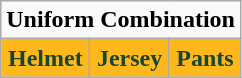<table class="wikitable"  style="display: inline-table;">
<tr>
<td align="center" Colspan="3"><strong>Uniform Combination</strong></td>
</tr>
<tr align="center">
<td style="background:#FFB81C; color:#154734"><strong>Helmet</strong></td>
<td style="background:#FFB81C; color:#154734"><strong>Jersey</strong></td>
<td style="background:#FFB81C; color:#154734"><strong>Pants</strong></td>
</tr>
</table>
